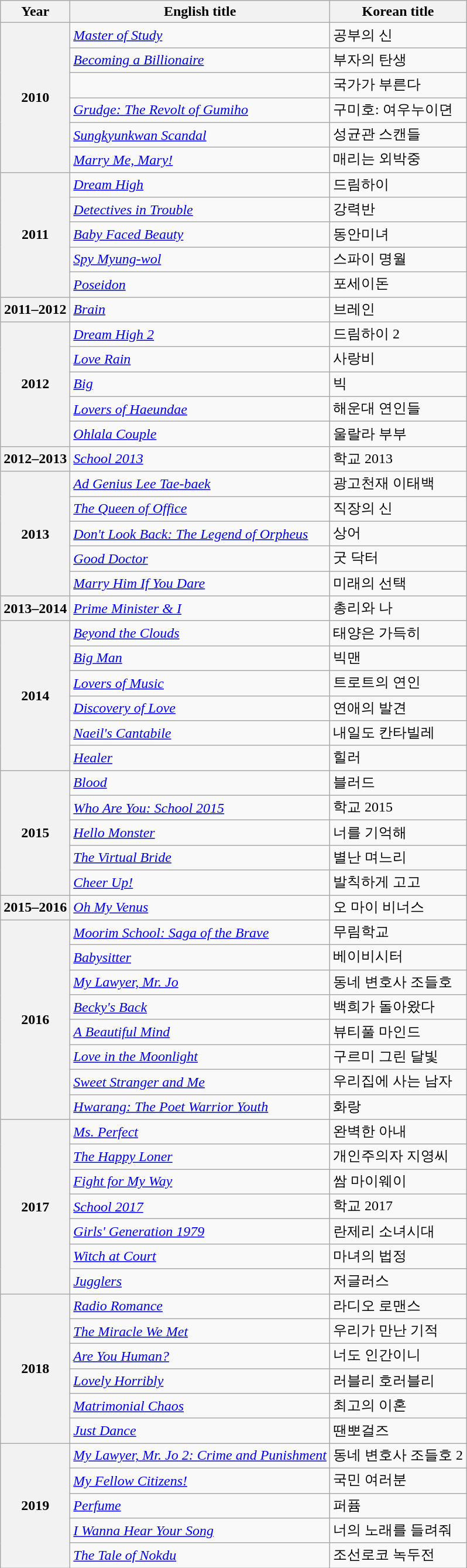<table class="wikitable plainrowheaders">
<tr>
<th scope="col">Year</th>
<th scope="col">English title</th>
<th scope="col">Korean title</th>
</tr>
<tr>
<th scope="row" rowspan="6">2010</th>
<td><em><a href='#'>Master of Study</a></em></td>
<td>공부의 신</td>
</tr>
<tr>
<td><em><a href='#'>Becoming a Billionaire</a></em></td>
<td>부자의 탄생</td>
</tr>
<tr>
<td><em></em></td>
<td>국가가 부른다</td>
</tr>
<tr>
<td><em><a href='#'>Grudge: The Revolt of Gumiho</a></em></td>
<td>구미호: 여우누이뎐</td>
</tr>
<tr>
<td><em><a href='#'>Sungkyunkwan Scandal</a></em></td>
<td>성균관 스캔들</td>
</tr>
<tr>
<td><em><a href='#'>Marry Me, Mary!</a></em></td>
<td>매리는 외박중</td>
</tr>
<tr>
<th scope="row" rowspan="5">2011</th>
<td><em><a href='#'>Dream High</a></em></td>
<td>드림하이</td>
</tr>
<tr>
<td><em><a href='#'>Detectives in Trouble</a></em></td>
<td>강력반</td>
</tr>
<tr>
<td><em><a href='#'>Baby Faced Beauty</a></em></td>
<td>동안미녀</td>
</tr>
<tr>
<td><em><a href='#'>Spy Myung-wol</a></em></td>
<td>스파이 명월</td>
</tr>
<tr>
<td><em><a href='#'>Poseidon</a></em></td>
<td>포세이돈</td>
</tr>
<tr>
<th scope="row">2011–2012</th>
<td><em><a href='#'>Brain</a></em></td>
<td>브레인</td>
</tr>
<tr>
<th scope="row" rowspan="5">2012</th>
<td><em><a href='#'>Dream High 2</a></em></td>
<td>드림하이 2</td>
</tr>
<tr>
<td><em><a href='#'>Love Rain</a></em></td>
<td>사랑비</td>
</tr>
<tr>
<td><em><a href='#'>Big</a></em></td>
<td>빅</td>
</tr>
<tr>
<td><em><a href='#'>Lovers of Haeundae</a></em></td>
<td>해운대 연인들</td>
</tr>
<tr>
<td><em><a href='#'>Ohlala Couple</a></em></td>
<td>울랄라 부부</td>
</tr>
<tr>
<th scope="row">2012–2013</th>
<td><em><a href='#'>School 2013</a></em></td>
<td>학교 2013</td>
</tr>
<tr>
<th scope="row" rowspan="5">2013</th>
<td><em><a href='#'>Ad Genius Lee Tae-baek</a></em></td>
<td>광고천재 이태백</td>
</tr>
<tr>
<td><em><a href='#'>The Queen of Office</a></em></td>
<td>직장의 신</td>
</tr>
<tr>
<td><em><a href='#'>Don't Look Back: The Legend of Orpheus</a></em></td>
<td>상어</td>
</tr>
<tr>
<td><em><a href='#'>Good Doctor</a></em></td>
<td>굿 닥터</td>
</tr>
<tr>
<td><em><a href='#'>Marry Him If You Dare</a></em></td>
<td>미래의 선택</td>
</tr>
<tr>
<th scope="row">2013–2014</th>
<td><em><a href='#'>Prime Minister & I</a></em></td>
<td>총리와 나</td>
</tr>
<tr>
<th scope="row" rowspan="6">2014</th>
<td><em><a href='#'>Beyond the Clouds</a></em></td>
<td>태양은 가득히</td>
</tr>
<tr>
<td><em><a href='#'>Big Man</a></em></td>
<td>빅맨</td>
</tr>
<tr>
<td><em><a href='#'>Lovers of Music</a></em></td>
<td>트로트의 연인</td>
</tr>
<tr>
<td><em><a href='#'>Discovery of Love</a></em></td>
<td>연애의 발견</td>
</tr>
<tr>
<td><em><a href='#'>Naeil's Cantabile</a></em></td>
<td>내일도 칸타빌레</td>
</tr>
<tr>
<td><em><a href='#'>Healer</a></em></td>
<td>힐러</td>
</tr>
<tr>
<th scope="row" rowspan="5">2015</th>
<td><em><a href='#'>Blood</a></em></td>
<td>블러드</td>
</tr>
<tr>
<td><em><a href='#'>Who Are You: School 2015</a></em></td>
<td>학교 2015</td>
</tr>
<tr>
<td><em><a href='#'>Hello Monster</a></em></td>
<td>너를 기억해</td>
</tr>
<tr>
<td><em><a href='#'>The Virtual Bride</a></em></td>
<td>별난 며느리</td>
</tr>
<tr>
<td><em><a href='#'>Cheer Up!</a></em></td>
<td>발칙하게 고고</td>
</tr>
<tr>
<th scope="row">2015–2016</th>
<td><em><a href='#'>Oh My Venus</a></em></td>
<td>오 마이 비너스</td>
</tr>
<tr>
<th scope="row" rowspan="8">2016</th>
<td><em><a href='#'>Moorim School: Saga of the Brave</a></em></td>
<td>무림학교</td>
</tr>
<tr>
<td><em><a href='#'>Babysitter</a></em></td>
<td>베이비시터</td>
</tr>
<tr>
<td><em><a href='#'>My Lawyer, Mr. Jo</a></em></td>
<td>동네 변호사 조들호</td>
</tr>
<tr>
<td><em><a href='#'>Becky's Back</a></em></td>
<td>백희가 돌아왔다</td>
</tr>
<tr>
<td><em><a href='#'>A Beautiful Mind</a></em></td>
<td>뷰티풀 마인드</td>
</tr>
<tr>
<td><em><a href='#'>Love in the Moonlight</a></em></td>
<td>구르미 그린 달빛</td>
</tr>
<tr>
<td><em><a href='#'>Sweet Stranger and Me</a></em></td>
<td>우리집에 사는 남자</td>
</tr>
<tr>
<td><em><a href='#'>Hwarang: The Poet Warrior Youth</a></em></td>
<td>화랑</td>
</tr>
<tr>
<th scope="row" rowspan="7">2017</th>
<td><em><a href='#'>Ms. Perfect</a></em></td>
<td>완벽한 아내</td>
</tr>
<tr>
<td><em><a href='#'>The Happy Loner</a></em></td>
<td>개인주의자 지영씨</td>
</tr>
<tr>
<td><em><a href='#'>Fight for My Way</a></em></td>
<td>쌈 마이웨이</td>
</tr>
<tr>
<td><em><a href='#'>School 2017</a></em></td>
<td>학교 2017</td>
</tr>
<tr>
<td><em><a href='#'>Girls' Generation 1979</a></em></td>
<td>란제리 소녀시대</td>
</tr>
<tr>
<td><em><a href='#'>Witch at Court</a></em></td>
<td>마녀의 법정</td>
</tr>
<tr>
<td><em><a href='#'>Jugglers</a></em></td>
<td>저글러스</td>
</tr>
<tr>
<th scope="row" rowspan="6">2018</th>
<td><em><a href='#'>Radio Romance</a></em></td>
<td>라디오 로맨스</td>
</tr>
<tr>
<td><em><a href='#'>The Miracle We Met</a></em></td>
<td>우리가 만난 기적</td>
</tr>
<tr>
<td><em><a href='#'>Are You Human?</a></em></td>
<td>너도 인간이니</td>
</tr>
<tr>
<td><em><a href='#'>Lovely Horribly</a></em></td>
<td>러블리 호러블리</td>
</tr>
<tr>
<td><em><a href='#'>Matrimonial Chaos</a></em></td>
<td>최고의 이혼</td>
</tr>
<tr>
<td><em><a href='#'>Just Dance</a></em></td>
<td>땐뽀걸즈</td>
</tr>
<tr>
<th scope="row" rowspan="5">2019</th>
<td><em><a href='#'>My Lawyer, Mr. Jo 2: Crime and Punishment</a></em></td>
<td>동네 변호사 조들호 2</td>
</tr>
<tr>
<td><em><a href='#'>My Fellow Citizens!</a></em></td>
<td>국민 여러분</td>
</tr>
<tr>
<td><em><a href='#'>Perfume</a></em></td>
<td>퍼퓸</td>
</tr>
<tr>
<td><em><a href='#'>I Wanna Hear Your Song</a></em></td>
<td>너의 노래를 들려줘</td>
</tr>
<tr>
<td><em><a href='#'>The Tale of Nokdu</a></em></td>
<td>조선로코 녹두전</td>
</tr>
</table>
